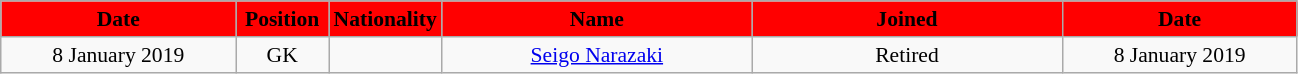<table class="wikitable"  style="text-align:center; font-size:90%; ">
<tr>
<th style="background:#FF0000; color:#000000; width:150px;">Date</th>
<th style="background:#FF0000; color:#000000; width:55px;">Position</th>
<th style="background:#FF0000; color:#000000; width:55px;">Nationality</th>
<th style="background:#FF0000; color:#000000; width:200px;">Name</th>
<th style="background:#FF0000; color:#000000; width:200px;">Joined</th>
<th style="background:#FF0000; color:#000000; width:150px;">Date</th>
</tr>
<tr>
<td>8 January 2019</td>
<td>GK</td>
<td></td>
<td><a href='#'>Seigo Narazaki</a></td>
<td>Retired</td>
<td>8 January 2019</td>
</tr>
</table>
